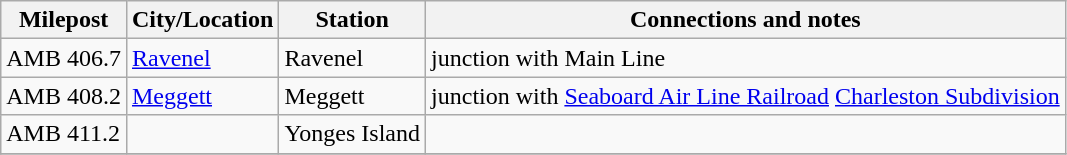<table class="wikitable">
<tr>
<th>Milepost</th>
<th>City/Location</th>
<th>Station</th>
<th>Connections and notes</th>
</tr>
<tr>
<td>AMB 406.7</td>
<td><a href='#'>Ravenel</a></td>
<td>Ravenel</td>
<td>junction with Main Line</td>
</tr>
<tr>
<td>AMB 408.2</td>
<td><a href='#'>Meggett</a></td>
<td>Meggett</td>
<td>junction with <a href='#'>Seaboard Air Line Railroad</a> <a href='#'>Charleston Subdivision</a></td>
</tr>
<tr>
<td>AMB 411.2</td>
<td></td>
<td>Yonges Island</td>
<td></td>
</tr>
<tr>
</tr>
</table>
